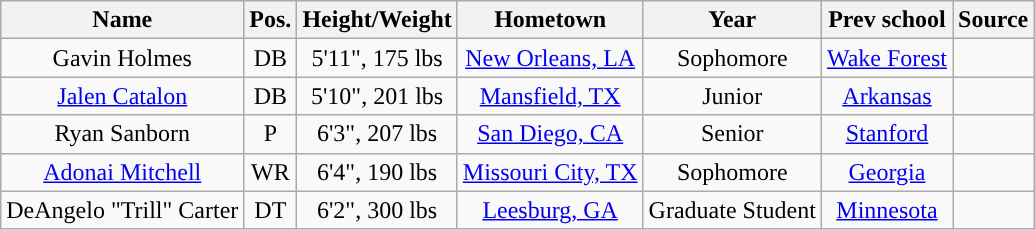<table class="wikitable sortable">
<tr>
<th style="text-align:center; ">Name</th>
<th style="text-align:center; ">Pos.</th>
<th style="text-align:center; ">Height/Weight</th>
<th style="text-align:center; ">Hometown</th>
<th style="text-align:center; ">Year</th>
<th style="text-align:center; ">Prev school</th>
<th style="text-align:center; ">Source</th>
</tr>
<tr align="center">
<td>Gavin Holmes</td>
<td>DB</td>
<td>5'11", 175 lbs</td>
<td><a href='#'>New Orleans, LA</a></td>
<td>Sophomore</td>
<td><a href='#'>Wake Forest</a></td>
<td></td>
</tr>
<tr align="center">
<td><a href='#'>Jalen Catalon</a></td>
<td>DB</td>
<td>5'10", 201 lbs</td>
<td><a href='#'>Mansfield, TX</a></td>
<td> Junior</td>
<td><a href='#'>Arkansas</a></td>
<td></td>
</tr>
<tr align="center">
<td>Ryan Sanborn</td>
<td>P</td>
<td>6'3", 207 lbs</td>
<td><a href='#'>San Diego, CA</a></td>
<td>Senior</td>
<td><a href='#'>Stanford</a></td>
<td></td>
</tr>
<tr align="center">
<td><a href='#'>Adonai Mitchell</a></td>
<td>WR</td>
<td>6'4", 190 lbs</td>
<td><a href='#'>Missouri City, TX</a></td>
<td>Sophomore</td>
<td><a href='#'>Georgia</a></td>
<td></td>
</tr>
<tr align="center">
<td>DeAngelo "Trill" Carter</td>
<td>DT</td>
<td>6'2", 300 lbs</td>
<td><a href='#'>Leesburg, GA</a></td>
<td>Graduate Student</td>
<td><a href='#'>Minnesota</a></td>
<td></td>
</tr>
</table>
